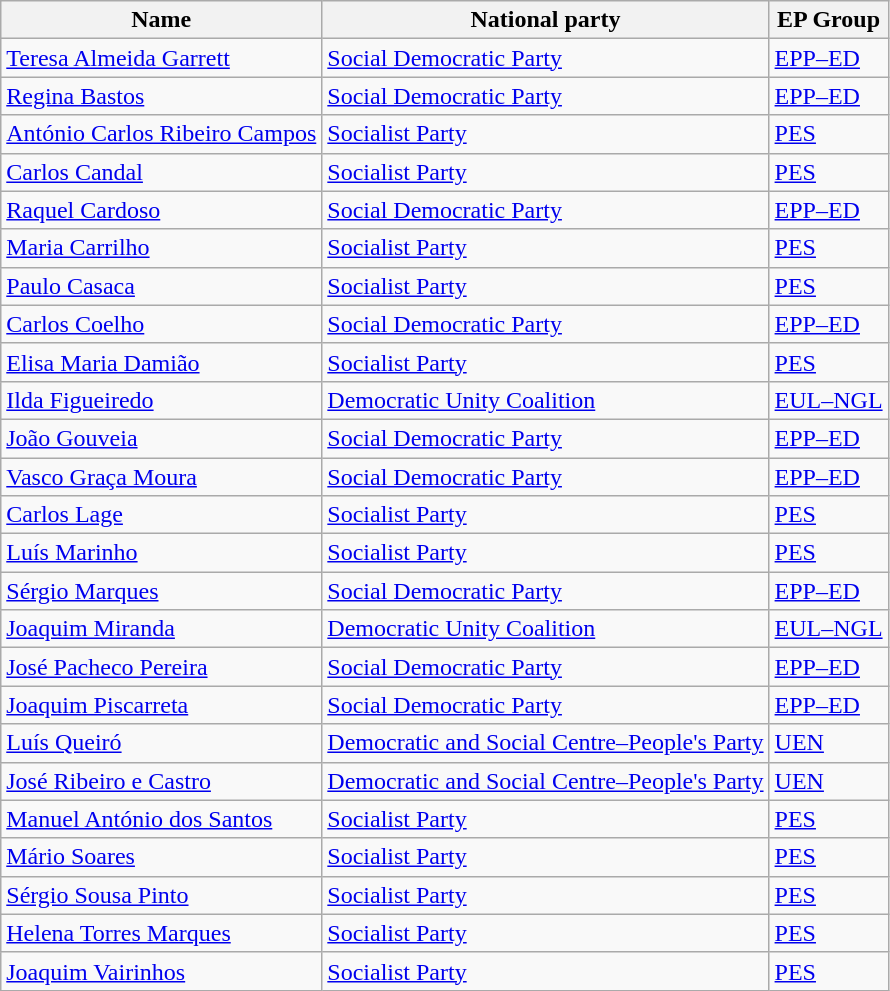<table class="sortable wikitable">
<tr>
<th>Name</th>
<th>National party</th>
<th>EP Group</th>
</tr>
<tr>
<td><a href='#'>Teresa Almeida Garrett</a></td>
<td> <a href='#'>Social Democratic Party</a></td>
<td> <a href='#'>EPP–ED</a></td>
</tr>
<tr>
<td><a href='#'>Regina Bastos</a></td>
<td> <a href='#'>Social Democratic Party</a></td>
<td> <a href='#'>EPP–ED</a></td>
</tr>
<tr>
<td><a href='#'>António Carlos Ribeiro Campos</a></td>
<td> <a href='#'>Socialist Party</a></td>
<td> <a href='#'>PES</a></td>
</tr>
<tr>
<td><a href='#'>Carlos Candal</a></td>
<td> <a href='#'>Socialist Party</a></td>
<td> <a href='#'>PES</a></td>
</tr>
<tr>
<td><a href='#'>Raquel Cardoso</a></td>
<td> <a href='#'>Social Democratic Party</a></td>
<td> <a href='#'>EPP–ED</a></td>
</tr>
<tr>
<td><a href='#'>Maria Carrilho</a></td>
<td> <a href='#'>Socialist Party</a></td>
<td> <a href='#'>PES</a></td>
</tr>
<tr>
<td><a href='#'>Paulo Casaca</a></td>
<td> <a href='#'>Socialist Party</a></td>
<td> <a href='#'>PES</a></td>
</tr>
<tr>
<td><a href='#'>Carlos Coelho</a></td>
<td> <a href='#'>Social Democratic Party</a></td>
<td> <a href='#'>EPP–ED</a></td>
</tr>
<tr>
<td><a href='#'>Elisa Maria Damião</a></td>
<td> <a href='#'>Socialist Party</a></td>
<td> <a href='#'>PES</a></td>
</tr>
<tr>
<td><a href='#'>Ilda Figueiredo</a></td>
<td> <a href='#'>Democratic Unity Coalition</a></td>
<td> <a href='#'>EUL–NGL</a></td>
</tr>
<tr>
<td><a href='#'>João Gouveia</a></td>
<td> <a href='#'>Social Democratic Party</a></td>
<td> <a href='#'>EPP–ED</a></td>
</tr>
<tr>
<td><a href='#'>Vasco Graça Moura</a></td>
<td> <a href='#'>Social Democratic Party</a></td>
<td> <a href='#'>EPP–ED</a></td>
</tr>
<tr>
<td><a href='#'>Carlos Lage</a></td>
<td> <a href='#'>Socialist Party</a></td>
<td> <a href='#'>PES</a></td>
</tr>
<tr>
<td><a href='#'>Luís Marinho</a></td>
<td> <a href='#'>Socialist Party</a></td>
<td> <a href='#'>PES</a></td>
</tr>
<tr>
<td><a href='#'>Sérgio Marques</a></td>
<td> <a href='#'>Social Democratic Party</a></td>
<td> <a href='#'>EPP–ED</a></td>
</tr>
<tr>
<td><a href='#'>Joaquim Miranda</a></td>
<td> <a href='#'>Democratic Unity Coalition</a></td>
<td> <a href='#'>EUL–NGL</a></td>
</tr>
<tr>
<td><a href='#'>José Pacheco Pereira</a></td>
<td> <a href='#'>Social Democratic Party</a></td>
<td> <a href='#'>EPP–ED</a></td>
</tr>
<tr>
<td><a href='#'>Joaquim Piscarreta</a></td>
<td> <a href='#'>Social Democratic Party</a></td>
<td> <a href='#'>EPP–ED</a></td>
</tr>
<tr>
<td><a href='#'>Luís Queiró</a></td>
<td> <a href='#'>Democratic and Social Centre–People's Party</a></td>
<td> <a href='#'>UEN</a></td>
</tr>
<tr>
<td><a href='#'>José Ribeiro e Castro</a></td>
<td> <a href='#'>Democratic and Social Centre–People's Party</a></td>
<td> <a href='#'>UEN</a></td>
</tr>
<tr>
<td><a href='#'>Manuel António dos Santos</a></td>
<td> <a href='#'>Socialist Party</a></td>
<td> <a href='#'>PES</a></td>
</tr>
<tr>
<td><a href='#'>Mário Soares</a></td>
<td> <a href='#'>Socialist Party</a></td>
<td> <a href='#'>PES</a></td>
</tr>
<tr>
<td><a href='#'>Sérgio Sousa Pinto</a></td>
<td> <a href='#'>Socialist Party</a></td>
<td> <a href='#'>PES</a></td>
</tr>
<tr>
<td><a href='#'>Helena Torres Marques</a></td>
<td> <a href='#'>Socialist Party</a></td>
<td> <a href='#'>PES</a></td>
</tr>
<tr>
<td><a href='#'>Joaquim Vairinhos</a></td>
<td> <a href='#'>Socialist Party</a></td>
<td> <a href='#'>PES</a></td>
</tr>
</table>
